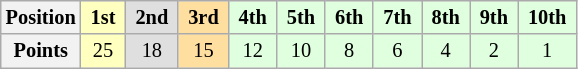<table class="wikitable" style="font-size:85%; text-align:center">
<tr>
<th>Position</th>
<td style="background:#ffffbf;"> <strong>1st</strong> </td>
<td style="background:#dfdfdf;"> <strong>2nd</strong> </td>
<td style="background:#ffdf9f;"> <strong>3rd</strong> </td>
<td style="background:#dfffdf;"> <strong>4th</strong> </td>
<td style="background:#dfffdf;"> <strong>5th</strong> </td>
<td style="background:#dfffdf;"> <strong>6th</strong> </td>
<td style="background:#dfffdf;"> <strong>7th</strong> </td>
<td style="background:#dfffdf;"> <strong>8th</strong> </td>
<td style="background:#dfffdf;"> <strong>9th</strong> </td>
<td style="background:#dfffdf;"> <strong>10th</strong> </td>
</tr>
<tr>
<th>Points</th>
<td style="background:#ffffbf;">25</td>
<td style="background:#dfdfdf;">18</td>
<td style="background:#ffdf9f;">15</td>
<td style="background:#dfffdf;">12</td>
<td style="background:#dfffdf;">10</td>
<td style="background:#dfffdf;">8</td>
<td style="background:#dfffdf;">6</td>
<td style="background:#dfffdf;">4</td>
<td style="background:#dfffdf;">2</td>
<td style="background:#dfffdf;">1</td>
</tr>
</table>
